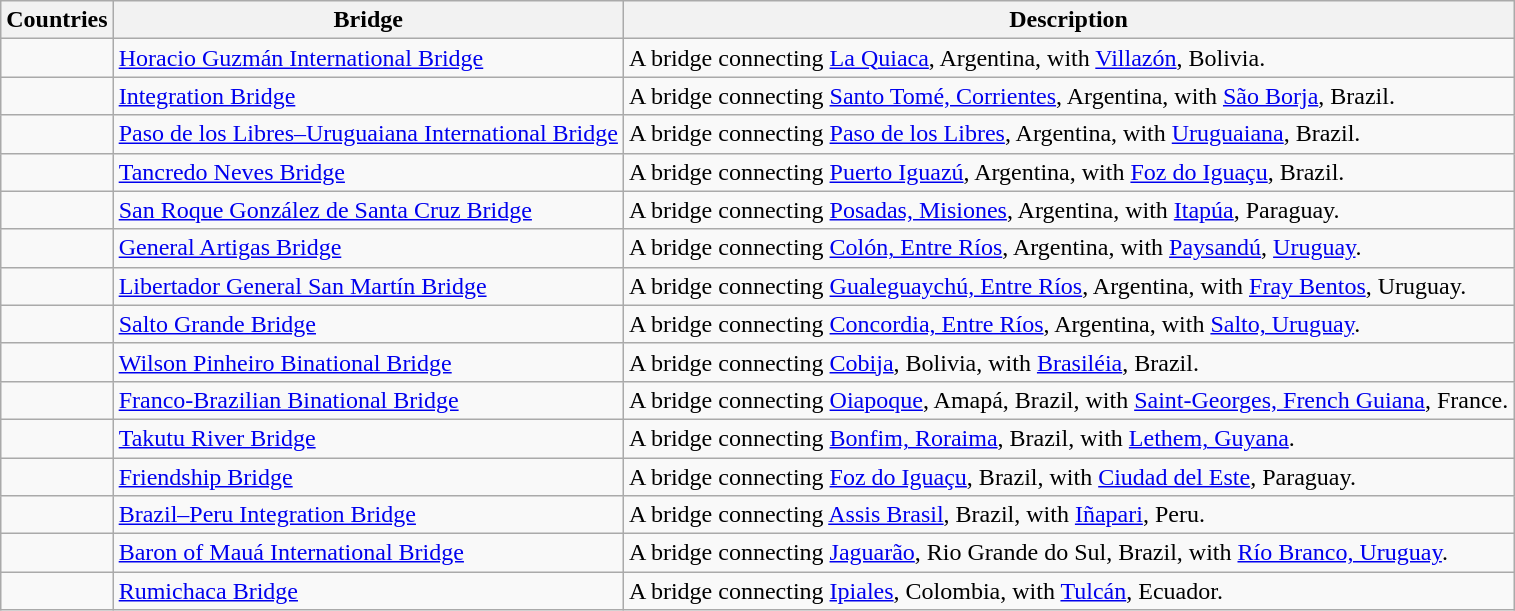<table class="wikitable">
<tr>
<th>Countries</th>
<th>Bridge</th>
<th>Description</th>
</tr>
<tr>
<td> <br> </td>
<td><a href='#'>Horacio Guzmán International Bridge</a></td>
<td>A bridge connecting <a href='#'>La Quiaca</a>, Argentina, with <a href='#'>Villazón</a>, Bolivia.</td>
</tr>
<tr>
<td> <br> </td>
<td><a href='#'>Integration Bridge</a></td>
<td>A bridge connecting <a href='#'>Santo Tomé, Corrientes</a>, Argentina, with <a href='#'>São Borja</a>, Brazil.</td>
</tr>
<tr>
<td> <br> </td>
<td><a href='#'>Paso de los Libres–Uruguaiana International Bridge</a></td>
<td>A bridge connecting <a href='#'>Paso de los Libres</a>, Argentina, with <a href='#'>Uruguaiana</a>, Brazil.</td>
</tr>
<tr>
<td> <br> </td>
<td><a href='#'>Tancredo Neves Bridge</a></td>
<td>A bridge connecting <a href='#'>Puerto Iguazú</a>, Argentina, with <a href='#'>Foz do Iguaçu</a>, Brazil.</td>
</tr>
<tr>
<td> <br> </td>
<td><a href='#'>San Roque González de Santa Cruz Bridge</a></td>
<td>A bridge connecting <a href='#'>Posadas, Misiones</a>, Argentina, with <a href='#'>Itapúa</a>, Paraguay.</td>
</tr>
<tr>
<td> <br> </td>
<td><a href='#'>General Artigas Bridge</a></td>
<td>A bridge connecting <a href='#'>Colón, Entre Ríos</a>, Argentina, with <a href='#'>Paysandú</a>, <a href='#'>Uruguay</a>.</td>
</tr>
<tr>
<td> <br> </td>
<td><a href='#'>Libertador General San Martín Bridge</a></td>
<td>A bridge connecting <a href='#'>Gualeguaychú, Entre Ríos</a>, Argentina, with <a href='#'>Fray Bentos</a>, Uruguay.</td>
</tr>
<tr>
<td> <br> </td>
<td><a href='#'>Salto Grande Bridge</a></td>
<td>A bridge connecting <a href='#'>Concordia, Entre Ríos</a>, Argentina, with <a href='#'>Salto, Uruguay</a>.</td>
</tr>
<tr>
<td> <br> </td>
<td><a href='#'>Wilson Pinheiro Binational Bridge</a></td>
<td>A bridge connecting <a href='#'>Cobija</a>, Bolivia, with <a href='#'>Brasiléia</a>, Brazil.</td>
</tr>
<tr>
<td> <br> </td>
<td><a href='#'>Franco-Brazilian Binational Bridge</a></td>
<td>A bridge connecting <a href='#'>Oiapoque</a>, Amapá, Brazil, with <a href='#'>Saint-Georges, French Guiana</a>, France.</td>
</tr>
<tr>
<td> <br> </td>
<td><a href='#'>Takutu River Bridge</a></td>
<td>A bridge connecting <a href='#'>Bonfim, Roraima</a>, Brazil, with <a href='#'>Lethem, Guyana</a>.</td>
</tr>
<tr>
<td> <br> </td>
<td><a href='#'>Friendship Bridge</a></td>
<td>A bridge connecting <a href='#'>Foz do Iguaçu</a>, Brazil, with <a href='#'>Ciudad del Este</a>, Paraguay.</td>
</tr>
<tr>
<td> <br> </td>
<td><a href='#'>Brazil–Peru Integration Bridge</a></td>
<td>A bridge connecting <a href='#'>Assis Brasil</a>, Brazil, with <a href='#'>Iñapari</a>, Peru.</td>
</tr>
<tr>
<td> <br> </td>
<td><a href='#'>Baron of Mauá International Bridge</a></td>
<td>A bridge connecting <a href='#'>Jaguarão</a>, Rio Grande do Sul, Brazil, with <a href='#'>Río Branco, Uruguay</a>.</td>
</tr>
<tr>
<td> <br> </td>
<td><a href='#'>Rumichaca Bridge</a></td>
<td>A bridge connecting <a href='#'>Ipiales</a>, Colombia, with <a href='#'>Tulcán</a>, Ecuador.</td>
</tr>
</table>
